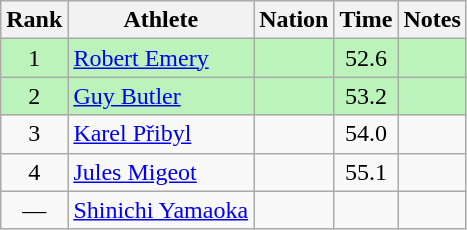<table class="wikitable sortable" style="text-align:center">
<tr>
<th>Rank</th>
<th>Athlete</th>
<th>Nation</th>
<th>Time</th>
<th>Notes</th>
</tr>
<tr bgcolor=bbf3bb>
<td>1</td>
<td align=left><a href='#'>Robert Emery</a></td>
<td align=left></td>
<td>52.6</td>
<td></td>
</tr>
<tr bgcolor=bbf3bb>
<td>2</td>
<td align=left><a href='#'>Guy Butler</a></td>
<td align=left></td>
<td>53.2</td>
<td></td>
</tr>
<tr>
<td>3</td>
<td align=left><a href='#'>Karel Přibyl</a></td>
<td align=left></td>
<td>54.0</td>
<td></td>
</tr>
<tr>
<td>4</td>
<td align=left><a href='#'>Jules Migeot</a></td>
<td align=left></td>
<td>55.1</td>
<td></td>
</tr>
<tr>
<td>—</td>
<td align=left><a href='#'>Shinichi Yamaoka</a></td>
<td align=left></td>
<td></td>
<td></td>
</tr>
</table>
